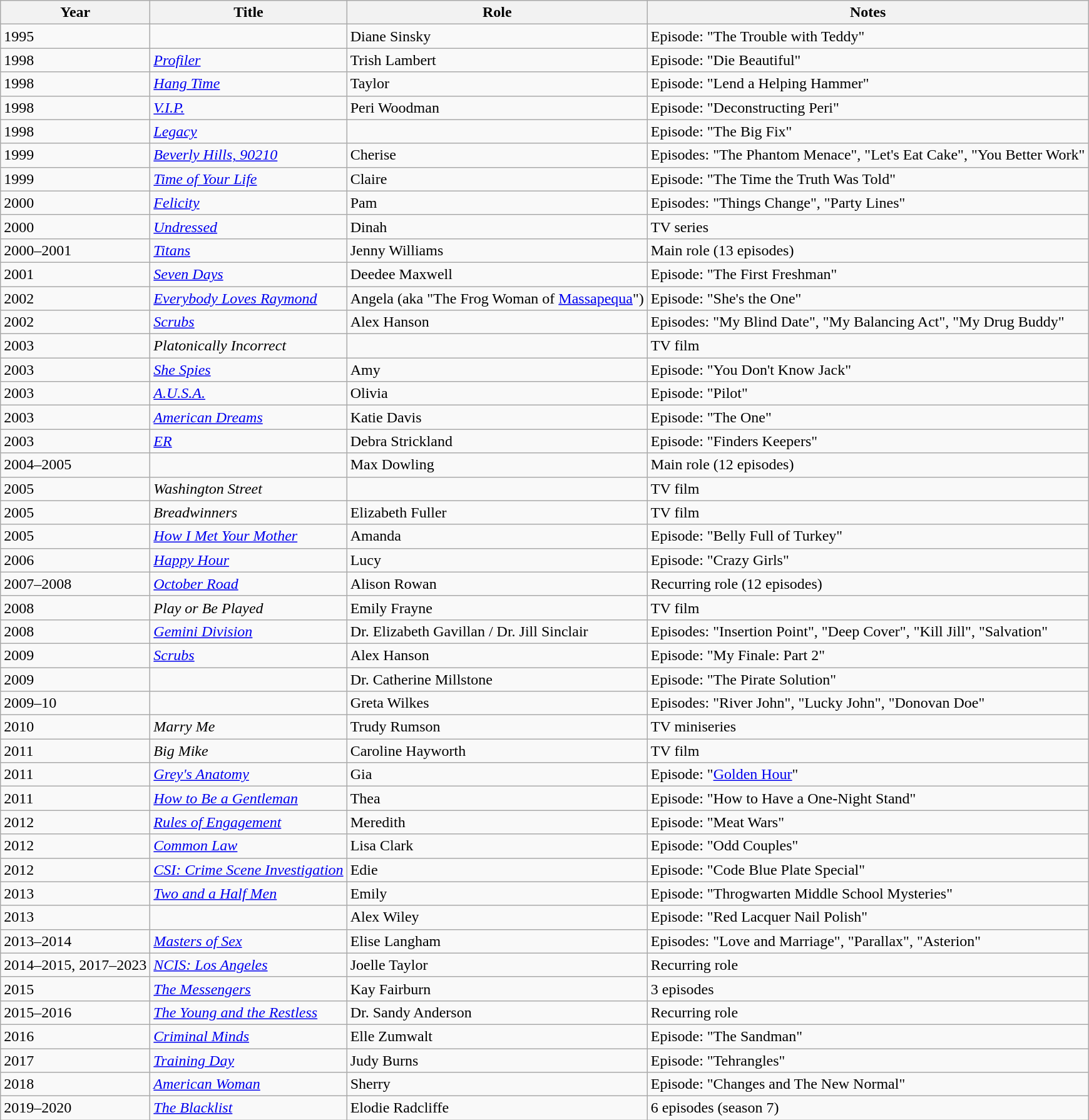<table class="wikitable sortable">
<tr>
<th>Year</th>
<th>Title</th>
<th>Role</th>
<th class="unsortable">Notes</th>
</tr>
<tr>
<td>1995</td>
<td><em></em></td>
<td>Diane Sinsky</td>
<td>Episode: "The Trouble with Teddy"</td>
</tr>
<tr>
<td>1998</td>
<td><em><a href='#'>Profiler</a></em></td>
<td>Trish Lambert</td>
<td>Episode: "Die Beautiful"</td>
</tr>
<tr>
<td>1998</td>
<td><em><a href='#'>Hang Time</a></em></td>
<td>Taylor</td>
<td>Episode: "Lend a Helping Hammer"</td>
</tr>
<tr>
<td>1998</td>
<td><em><a href='#'>V.I.P.</a></em></td>
<td>Peri Woodman</td>
<td>Episode: "Deconstructing Peri"</td>
</tr>
<tr>
<td>1998</td>
<td><em><a href='#'>Legacy</a></em></td>
<td></td>
<td>Episode: "The Big Fix"</td>
</tr>
<tr>
<td>1999</td>
<td><em><a href='#'>Beverly Hills, 90210</a></em></td>
<td>Cherise</td>
<td>Episodes: "The Phantom Menace", "Let's Eat Cake", "You Better Work"</td>
</tr>
<tr>
<td>1999</td>
<td><em><a href='#'>Time of Your Life</a></em></td>
<td>Claire</td>
<td>Episode: "The Time the Truth Was Told"</td>
</tr>
<tr>
<td>2000</td>
<td><em><a href='#'>Felicity</a></em></td>
<td>Pam</td>
<td>Episodes: "Things Change", "Party Lines"</td>
</tr>
<tr>
<td>2000</td>
<td><em><a href='#'>Undressed</a></em></td>
<td>Dinah</td>
<td>TV series</td>
</tr>
<tr>
<td>2000–2001</td>
<td><em><a href='#'>Titans</a></em></td>
<td>Jenny Williams</td>
<td>Main role (13 episodes)</td>
</tr>
<tr>
<td>2001</td>
<td><em><a href='#'>Seven Days</a></em></td>
<td>Deedee Maxwell</td>
<td>Episode: "The First Freshman"</td>
</tr>
<tr>
<td>2002</td>
<td><em><a href='#'>Everybody Loves Raymond</a></em></td>
<td>Angela (aka "The Frog Woman of <a href='#'>Massapequa</a>")</td>
<td>Episode: "She's the One"</td>
</tr>
<tr>
<td>2002</td>
<td><em><a href='#'>Scrubs</a></em></td>
<td>Alex Hanson</td>
<td>Episodes: "My Blind Date", "My Balancing Act", "My Drug Buddy"</td>
</tr>
<tr>
<td>2003</td>
<td><em>Platonically Incorrect</em></td>
<td></td>
<td>TV film</td>
</tr>
<tr>
<td>2003</td>
<td><em><a href='#'>She Spies</a></em></td>
<td>Amy</td>
<td>Episode: "You Don't Know Jack"</td>
</tr>
<tr>
<td>2003</td>
<td><em><a href='#'>A.U.S.A.</a></em></td>
<td>Olivia</td>
<td>Episode: "Pilot"</td>
</tr>
<tr>
<td>2003</td>
<td><em><a href='#'>American Dreams</a></em></td>
<td>Katie Davis</td>
<td>Episode: "The One"</td>
</tr>
<tr>
<td>2003</td>
<td><em><a href='#'>ER</a></em></td>
<td>Debra Strickland</td>
<td>Episode: "Finders Keepers"</td>
</tr>
<tr>
<td>2004–2005</td>
<td><em></em></td>
<td>Max Dowling</td>
<td>Main role (12 episodes)</td>
</tr>
<tr>
<td>2005</td>
<td><em>Washington Street</em></td>
<td></td>
<td>TV film</td>
</tr>
<tr>
<td>2005</td>
<td><em>Breadwinners</em></td>
<td>Elizabeth Fuller</td>
<td>TV film</td>
</tr>
<tr>
<td>2005</td>
<td><em><a href='#'>How I Met Your Mother</a></em></td>
<td>Amanda</td>
<td>Episode: "Belly Full of Turkey"</td>
</tr>
<tr>
<td>2006</td>
<td><em><a href='#'>Happy Hour</a></em></td>
<td>Lucy</td>
<td>Episode: "Crazy Girls"</td>
</tr>
<tr>
<td>2007–2008</td>
<td><em><a href='#'>October Road</a></em></td>
<td>Alison Rowan</td>
<td>Recurring role (12 episodes)</td>
</tr>
<tr>
<td>2008</td>
<td><em>Play or Be Played</em></td>
<td>Emily Frayne</td>
<td>TV film</td>
</tr>
<tr>
<td>2008</td>
<td><em><a href='#'>Gemini Division</a></em></td>
<td>Dr. Elizabeth Gavillan / Dr. Jill Sinclair</td>
<td>Episodes: "Insertion Point", "Deep Cover", "Kill Jill", "Salvation"</td>
</tr>
<tr>
<td>2009</td>
<td><em><a href='#'>Scrubs</a></em></td>
<td>Alex Hanson</td>
<td>Episode: "My Finale: Part 2"</td>
</tr>
<tr>
<td>2009</td>
<td><em></em></td>
<td>Dr. Catherine Millstone</td>
<td>Episode: "The Pirate Solution"</td>
</tr>
<tr>
<td>2009–10</td>
<td><em></em></td>
<td>Greta Wilkes</td>
<td>Episodes: "River John", "Lucky John", "Donovan Doe"</td>
</tr>
<tr>
<td>2010</td>
<td><em>Marry Me</em></td>
<td>Trudy Rumson</td>
<td>TV miniseries</td>
</tr>
<tr>
<td>2011</td>
<td><em>Big Mike</em></td>
<td>Caroline Hayworth</td>
<td>TV film</td>
</tr>
<tr>
<td>2011</td>
<td><em><a href='#'>Grey's Anatomy</a></em></td>
<td>Gia</td>
<td>Episode: "<a href='#'>Golden Hour</a>"</td>
</tr>
<tr>
<td>2011</td>
<td><em><a href='#'>How to Be a Gentleman</a></em></td>
<td>Thea</td>
<td>Episode: "How to Have a One-Night Stand"</td>
</tr>
<tr>
<td>2012</td>
<td><em><a href='#'>Rules of Engagement</a></em></td>
<td>Meredith</td>
<td>Episode: "Meat Wars"</td>
</tr>
<tr>
<td>2012</td>
<td><em><a href='#'>Common Law</a></em></td>
<td>Lisa Clark</td>
<td>Episode: "Odd Couples"</td>
</tr>
<tr>
<td>2012</td>
<td><em><a href='#'>CSI: Crime Scene Investigation</a></em></td>
<td>Edie</td>
<td>Episode: "Code Blue Plate Special"</td>
</tr>
<tr>
<td>2013</td>
<td><em><a href='#'>Two and a Half Men</a></em></td>
<td>Emily</td>
<td>Episode: "Throgwarten Middle School Mysteries"</td>
</tr>
<tr>
<td>2013</td>
<td><em></em></td>
<td>Alex Wiley</td>
<td>Episode: "Red Lacquer Nail Polish"</td>
</tr>
<tr>
<td>2013–2014</td>
<td><em><a href='#'>Masters of Sex</a></em></td>
<td>Elise Langham</td>
<td>Episodes: "Love and Marriage", "Parallax", "Asterion"</td>
</tr>
<tr>
<td>2014–2015, 2017–2023</td>
<td><em><a href='#'>NCIS: Los Angeles</a></em></td>
<td>Joelle Taylor</td>
<td>Recurring role</td>
</tr>
<tr>
<td>2015</td>
<td><em><a href='#'>The Messengers</a></em></td>
<td>Kay Fairburn</td>
<td>3 episodes</td>
</tr>
<tr>
<td>2015–2016</td>
<td><em><a href='#'>The Young and the Restless</a></em></td>
<td>Dr. Sandy Anderson</td>
<td>Recurring role</td>
</tr>
<tr>
<td>2016</td>
<td><em><a href='#'>Criminal Minds</a></em></td>
<td>Elle Zumwalt</td>
<td>Episode: "The Sandman"</td>
</tr>
<tr>
<td>2017</td>
<td><em><a href='#'>Training Day</a></em></td>
<td>Judy Burns</td>
<td>Episode: "Tehrangles"</td>
</tr>
<tr>
<td>2018</td>
<td><em><a href='#'>American Woman</a></em></td>
<td>Sherry</td>
<td>Episode: "Changes and The New Normal"</td>
</tr>
<tr>
<td>2019–2020</td>
<td><a href='#'><em>The Blacklist</em></a></td>
<td>Elodie Radcliffe</td>
<td>6 episodes (season 7)</td>
</tr>
</table>
